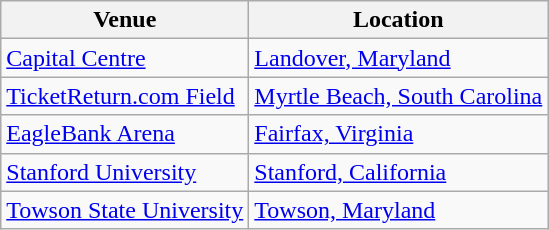<table class="wikitable">
<tr>
<th>Venue</th>
<th>Location</th>
</tr>
<tr>
<td><a href='#'>Capital Centre</a></td>
<td><a href='#'>Landover, Maryland</a></td>
</tr>
<tr>
<td><a href='#'>TicketReturn.com Field</a></td>
<td><a href='#'>Myrtle Beach, South Carolina</a></td>
</tr>
<tr>
<td><a href='#'>EagleBank Arena</a></td>
<td><a href='#'>Fairfax, Virginia</a></td>
</tr>
<tr>
<td><a href='#'>Stanford University</a></td>
<td><a href='#'>Stanford, California</a></td>
</tr>
<tr>
<td><a href='#'>Towson State University</a></td>
<td><a href='#'>Towson, Maryland</a></td>
</tr>
</table>
